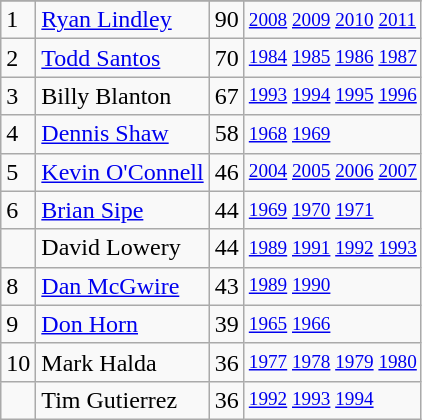<table class="wikitable">
<tr>
</tr>
<tr>
<td>1</td>
<td><a href='#'>Ryan Lindley</a></td>
<td>90</td>
<td style="font-size:80%;"><a href='#'>2008</a> <a href='#'>2009</a> <a href='#'>2010</a> <a href='#'>2011</a></td>
</tr>
<tr>
<td>2</td>
<td><a href='#'>Todd Santos</a></td>
<td>70</td>
<td style="font-size:80%;"><a href='#'>1984</a> <a href='#'>1985</a> <a href='#'>1986</a> <a href='#'>1987</a></td>
</tr>
<tr>
<td>3</td>
<td>Billy Blanton</td>
<td>67</td>
<td style="font-size:80%;"><a href='#'>1993</a> <a href='#'>1994</a> <a href='#'>1995</a> <a href='#'>1996</a></td>
</tr>
<tr>
<td>4</td>
<td><a href='#'>Dennis Shaw</a></td>
<td>58</td>
<td style="font-size:80%;"><a href='#'>1968</a> <a href='#'>1969</a></td>
</tr>
<tr>
<td>5</td>
<td><a href='#'>Kevin O'Connell</a></td>
<td>46</td>
<td style="font-size:80%;"><a href='#'>2004</a> <a href='#'>2005</a> <a href='#'>2006</a> <a href='#'>2007</a></td>
</tr>
<tr>
<td>6</td>
<td><a href='#'>Brian Sipe</a></td>
<td>44</td>
<td style="font-size:80%;"><a href='#'>1969</a> <a href='#'>1970</a> <a href='#'>1971</a></td>
</tr>
<tr>
<td></td>
<td>David Lowery</td>
<td>44</td>
<td style="font-size:80%;"><a href='#'>1989</a> <a href='#'>1991</a> <a href='#'>1992</a> <a href='#'>1993</a></td>
</tr>
<tr>
<td>8</td>
<td><a href='#'>Dan McGwire</a></td>
<td>43</td>
<td style="font-size:80%;"><a href='#'>1989</a> <a href='#'>1990</a></td>
</tr>
<tr>
<td>9</td>
<td><a href='#'>Don Horn</a></td>
<td>39</td>
<td style="font-size:80%;"><a href='#'>1965</a> <a href='#'>1966</a></td>
</tr>
<tr>
<td>10</td>
<td>Mark Halda</td>
<td>36</td>
<td style="font-size:80%;"><a href='#'>1977</a> <a href='#'>1978</a> <a href='#'>1979</a> <a href='#'>1980</a></td>
</tr>
<tr>
<td></td>
<td>Tim Gutierrez</td>
<td>36</td>
<td style="font-size:80%;"><a href='#'>1992</a> <a href='#'>1993</a> <a href='#'>1994</a></td>
</tr>
</table>
